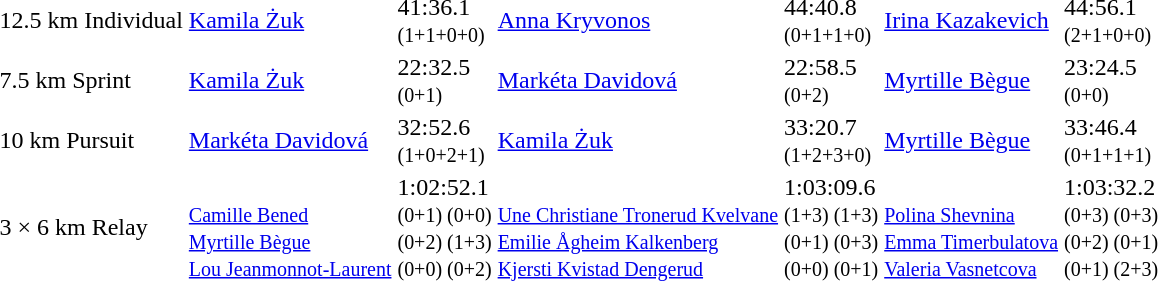<table>
<tr>
<td>12.5 km Individual<br><em></em></td>
<td><a href='#'>Kamila Żuk</a><br><small></small></td>
<td>41:36.1<br><small>(1+1+0+0)</small></td>
<td><a href='#'>Anna Kryvonos</a><br><small></small></td>
<td>44:40.8<br><small>(0+1+1+0)</small></td>
<td><a href='#'>Irina Kazakevich</a><br><small></small></td>
<td>44:56.1<br><small>(2+1+0+0)</small></td>
</tr>
<tr>
<td>7.5 km Sprint<br><em></em></td>
<td><a href='#'>Kamila Żuk</a><br><small></small></td>
<td>22:32.5<br><small>(0+1)</small></td>
<td><a href='#'>Markéta Davidová</a><br><small></small></td>
<td>22:58.5<br><small>(0+2)</small></td>
<td><a href='#'>Myrtille Bègue</a><br><small></small></td>
<td>23:24.5<br><small>(0+0)</small></td>
</tr>
<tr>
<td>10 km Pursuit<br><em></em></td>
<td><a href='#'>Markéta Davidová</a><br><small></small></td>
<td>32:52.6<br><small>(1+0+2+1)</small></td>
<td><a href='#'>Kamila Żuk</a><br><small></small></td>
<td>33:20.7<br><small>(1+2+3+0)</small></td>
<td><a href='#'>Myrtille Bègue</a><br><small></small></td>
<td>33:46.4<br><small>(0+1+1+1)</small></td>
</tr>
<tr>
<td>3 × 6 km Relay<br><em></em></td>
<td><br><small><a href='#'>Camille Bened</a><br><a href='#'>Myrtille Bègue</a><br><a href='#'>Lou Jeanmonnot-Laurent</a></small></td>
<td>1:02:52.1<br><small>(0+1) (0+0)<br>(0+2) (1+3)<br>(0+0) (0+2)</small></td>
<td><br><small><a href='#'>Une Christiane Tronerud Kvelvane</a><br><a href='#'>Emilie Ågheim Kalkenberg</a><br><a href='#'>Kjersti Kvistad Dengerud</a></small></td>
<td>1:03:09.6<br><small>(1+3) (1+3)<br>(0+1) (0+3)<br>(0+0) (0+1)</small></td>
<td><br><small><a href='#'>Polina Shevnina</a><br><a href='#'>Emma Timerbulatova</a><br><a href='#'>Valeria Vasnetcova</a></small></td>
<td>1:03:32.2<br><small>(0+3) (0+3)<br>(0+2) (0+1)<br>(0+1) (2+3)</small></td>
</tr>
</table>
